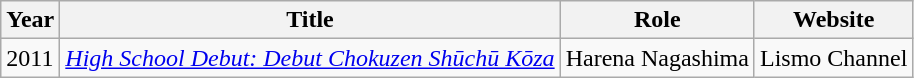<table class="wikitable">
<tr>
<th>Year</th>
<th>Title</th>
<th>Role</th>
<th>Website</th>
</tr>
<tr>
<td>2011</td>
<td><em><a href='#'>High School Debut: Debut Chokuzen Shūchū Kōza</a></em></td>
<td>Harena Nagashima</td>
<td>Lismo Channel</td>
</tr>
</table>
